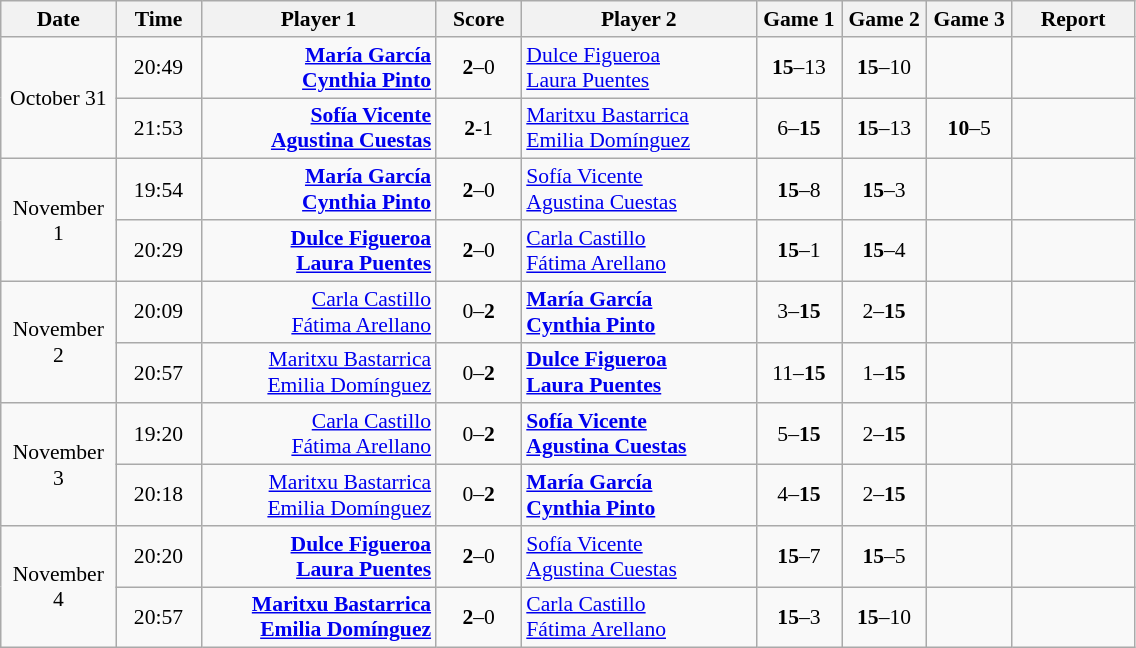<table class="wikitable" style="font-size:90%; text-align:center">
<tr>
<th width="70">Date</th>
<th width="50">Time</th>
<th width="150">Player 1</th>
<th width="50">Score</th>
<th width="150">Player 2</th>
<th width="50">Game 1</th>
<th width="50">Game 2</th>
<th width="50">Game 3</th>
<th width="75">Report</th>
</tr>
<tr>
<td rowspan="2">October 31</td>
<td>20:49</td>
<td align="right"><strong><a href='#'>María García</a> <br><a href='#'>Cynthia Pinto</a> </strong></td>
<td><strong>2</strong>–0</td>
<td align="left"> <a href='#'>Dulce Figueroa</a><br> <a href='#'>Laura Puentes</a></td>
<td><strong>15</strong>–13</td>
<td><strong>15</strong>–10</td>
<td></td>
<td></td>
</tr>
<tr>
<td>21:53</td>
<td align="right"><strong><a href='#'>Sofía Vicente</a> <br><a href='#'>Agustina Cuestas</a> </strong></td>
<td><strong>2</strong>-1</td>
<td align="left"> <a href='#'>Maritxu Bastarrica</a><br> <a href='#'>Emilia Domínguez</a></td>
<td>6–<strong>15</strong></td>
<td><strong>15</strong>–13</td>
<td><strong>10</strong>–5</td>
<td></td>
</tr>
<tr>
<td rowspan="2">November 1</td>
<td>19:54</td>
<td align="right"><strong><a href='#'>María García</a> <br><a href='#'>Cynthia Pinto</a> </strong></td>
<td><strong>2</strong>–0</td>
<td align="left"> <a href='#'>Sofía Vicente</a><br> <a href='#'>Agustina Cuestas</a></td>
<td><strong>15</strong>–8</td>
<td><strong>15</strong>–3</td>
<td></td>
<td></td>
</tr>
<tr>
<td>20:29</td>
<td align="right"><strong><a href='#'>Dulce Figueroa</a> <br><a href='#'>Laura Puentes</a> </strong></td>
<td><strong>2</strong>–0</td>
<td align="left"> <a href='#'>Carla Castillo</a><br> <a href='#'>Fátima Arellano</a></td>
<td><strong>15</strong>–1</td>
<td><strong>15</strong>–4</td>
<td></td>
<td></td>
</tr>
<tr>
<td rowspan="2">November 2</td>
<td>20:09</td>
<td align="right"><a href='#'>Carla Castillo</a> <br><a href='#'>Fátima Arellano</a> </td>
<td>0–<strong>2</strong></td>
<td align="left"><strong> <a href='#'>María García</a><br> <a href='#'>Cynthia Pinto</a></strong></td>
<td>3–<strong>15</strong></td>
<td>2–<strong>15</strong></td>
<td></td>
<td></td>
</tr>
<tr>
<td>20:57</td>
<td align="right"><a href='#'>Maritxu Bastarrica</a> <br><a href='#'>Emilia Domínguez</a> </td>
<td>0–<strong>2</strong></td>
<td align="left"><strong> <a href='#'>Dulce Figueroa</a><br> <a href='#'>Laura Puentes</a></strong></td>
<td>11–<strong>15</strong></td>
<td>1–<strong>15</strong></td>
<td></td>
<td></td>
</tr>
<tr>
<td rowspan="2">November 3</td>
<td>19:20</td>
<td align="right"><a href='#'>Carla Castillo</a> <br><a href='#'>Fátima Arellano</a> </td>
<td>0–<strong>2</strong></td>
<td align="left"><strong> <a href='#'>Sofía Vicente</a><br> <a href='#'>Agustina Cuestas</a></strong></td>
<td>5–<strong>15</strong></td>
<td>2–<strong>15</strong></td>
<td></td>
<td></td>
</tr>
<tr>
<td>20:18</td>
<td align="right"><a href='#'>Maritxu Bastarrica</a> <br><a href='#'>Emilia Domínguez</a> </td>
<td>0–<strong>2</strong></td>
<td align="left"><strong> <a href='#'>María García</a><br> <a href='#'>Cynthia Pinto</a></strong></td>
<td>4–<strong>15</strong></td>
<td>2–<strong>15</strong></td>
<td></td>
<td></td>
</tr>
<tr>
<td rowspan="2">November 4</td>
<td>20:20</td>
<td align="right"><strong><a href='#'>Dulce Figueroa</a> <br><a href='#'>Laura Puentes</a> </strong></td>
<td><strong>2</strong>–0</td>
<td align="left"> <a href='#'>Sofía Vicente</a><br> <a href='#'>Agustina Cuestas</a></td>
<td><strong>15</strong>–7</td>
<td><strong>15</strong>–5</td>
<td></td>
<td></td>
</tr>
<tr>
<td>20:57</td>
<td align="right"><strong><a href='#'>Maritxu Bastarrica</a> <br><a href='#'>Emilia Domínguez</a> </strong></td>
<td><strong>2</strong>–0</td>
<td align="left"> <a href='#'>Carla Castillo</a><br> <a href='#'>Fátima Arellano</a></td>
<td><strong>15</strong>–3</td>
<td><strong>15</strong>–10</td>
<td></td>
<td></td>
</tr>
</table>
